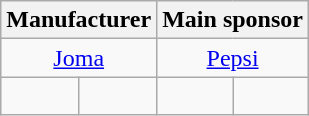<table class="wikitable">
<tr>
<th colspan=2>Manufacturer</th>
<th colspan=2>Main sponsor</th>
</tr>
<tr align=center>
<td colspan=2><a href='#'>Joma</a></td>
<td colspan=2><a href='#'>Pepsi</a></td>
</tr>
<tr>
<td><br></td>
<td><br></td>
<td><br></td>
<td><br></td>
</tr>
</table>
